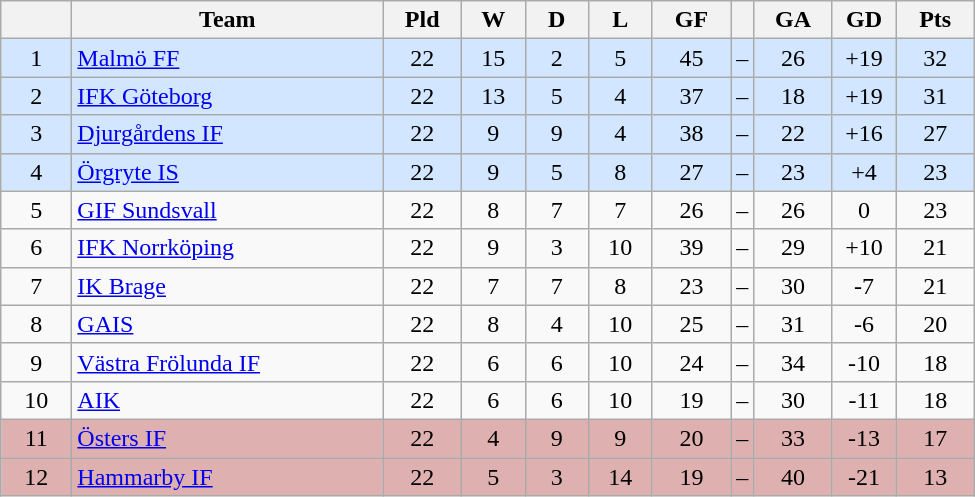<table class="wikitable" style="text-align: center">
<tr>
<th style="width: 40px;"></th>
<th style="width: 200px;">Team</th>
<th style="width: 45px;">Pld</th>
<th style="width: 35px;">W</th>
<th style="width: 35px;">D</th>
<th style="width: 35px;">L</th>
<th style="width: 45px;">GF</th>
<th></th>
<th style="width: 45px;">GA</th>
<th style="width: 35px;">GD</th>
<th style="width: 45px;">Pts</th>
</tr>
<tr style="background: #d2e6ff">
<td>1</td>
<td style="text-align: left;"><a href='#'>Malmö FF</a></td>
<td>22</td>
<td>15</td>
<td>2</td>
<td>5</td>
<td>45</td>
<td>–</td>
<td>26</td>
<td>+19</td>
<td>32</td>
</tr>
<tr style="background: #d2e6ff">
<td>2</td>
<td style="text-align: left;"><a href='#'>IFK Göteborg</a></td>
<td>22</td>
<td>13</td>
<td>5</td>
<td>4</td>
<td>37</td>
<td>–</td>
<td>18</td>
<td>+19</td>
<td>31</td>
</tr>
<tr style="background: #d2e6ff">
<td>3</td>
<td style="text-align: left;"><a href='#'>Djurgårdens IF</a></td>
<td>22</td>
<td>9</td>
<td>9</td>
<td>4</td>
<td>38</td>
<td>–</td>
<td>22</td>
<td>+16</td>
<td>27</td>
</tr>
<tr style="background: #d2e6ff">
<td>4</td>
<td style="text-align: left;"><a href='#'>Örgryte IS</a></td>
<td>22</td>
<td>9</td>
<td>5</td>
<td>8</td>
<td>27</td>
<td>–</td>
<td>23</td>
<td>+4</td>
<td>23</td>
</tr>
<tr>
<td>5</td>
<td style="text-align: left;"><a href='#'>GIF Sundsvall</a></td>
<td>22</td>
<td>8</td>
<td>7</td>
<td>7</td>
<td>26</td>
<td>–</td>
<td>26</td>
<td>0</td>
<td>23</td>
</tr>
<tr>
<td>6</td>
<td style="text-align: left;"><a href='#'>IFK Norrköping</a></td>
<td>22</td>
<td>9</td>
<td>3</td>
<td>10</td>
<td>39</td>
<td>–</td>
<td>29</td>
<td>+10</td>
<td>21</td>
</tr>
<tr>
<td>7</td>
<td style="text-align: left;"><a href='#'>IK Brage</a></td>
<td>22</td>
<td>7</td>
<td>7</td>
<td>8</td>
<td>23</td>
<td>–</td>
<td>30</td>
<td>-7</td>
<td>21</td>
</tr>
<tr>
<td>8</td>
<td style="text-align: left;"><a href='#'>GAIS</a></td>
<td>22</td>
<td>8</td>
<td>4</td>
<td>10</td>
<td>25</td>
<td>–</td>
<td>31</td>
<td>-6</td>
<td>20</td>
</tr>
<tr>
<td>9</td>
<td style="text-align: left;"><a href='#'>Västra Frölunda IF</a></td>
<td>22</td>
<td>6</td>
<td>6</td>
<td>10</td>
<td>24</td>
<td>–</td>
<td>34</td>
<td>-10</td>
<td>18</td>
</tr>
<tr>
<td>10</td>
<td style="text-align: left;"><a href='#'>AIK</a></td>
<td>22</td>
<td>6</td>
<td>6</td>
<td>10</td>
<td>19</td>
<td>–</td>
<td>30</td>
<td>-11</td>
<td>18</td>
</tr>
<tr style="background: #deb0b0">
<td>11</td>
<td style="text-align: left;"><a href='#'>Östers IF</a></td>
<td>22</td>
<td>4</td>
<td>9</td>
<td>9</td>
<td>20</td>
<td>–</td>
<td>33</td>
<td>-13</td>
<td>17</td>
</tr>
<tr style="background: #deb0b0">
<td>12</td>
<td style="text-align: left;"><a href='#'>Hammarby IF</a></td>
<td>22</td>
<td>5</td>
<td>3</td>
<td>14</td>
<td>19</td>
<td>–</td>
<td>40</td>
<td>-21</td>
<td>13</td>
</tr>
</table>
